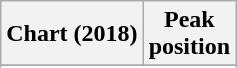<table class="wikitable sortable plainrowheaders" style="text-align:center">
<tr>
<th scope="col">Chart (2018)</th>
<th scope="col">Peak<br> position</th>
</tr>
<tr>
</tr>
<tr>
</tr>
</table>
